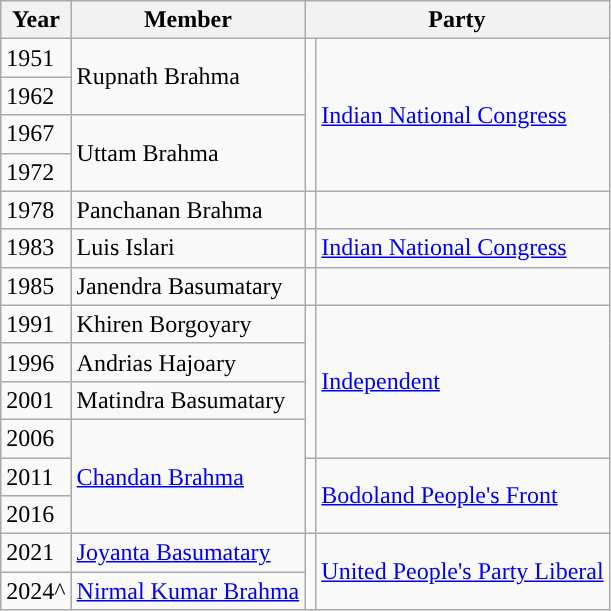<table class="wikitable sortable">
<tr>
<th>Year</th>
<th>Member</th>
<th colspan="2">Party</th>
</tr>
<tr>
<td>1951</td>
<td rowspan="2">Rupnath Brahma</td>
<td rowspan="4" style="background-color: "></td>
<td rowspan="4"><a href='#'>Indian National Congress</a></td>
</tr>
<tr>
<td>1962</td>
</tr>
<tr>
<td>1967</td>
<td rowspan="2">Uttam Brahma</td>
</tr>
<tr>
<td>1972</td>
</tr>
<tr>
<td>1978</td>
<td>Panchanan Brahma</td>
<td></td>
</tr>
<tr>
<td>1983</td>
<td>Luis Islari</td>
<td style="background-color: "></td>
<td><a href='#'>Indian National Congress</a></td>
</tr>
<tr>
<td>1985</td>
<td>Janendra Basumatary</td>
<td></td>
</tr>
<tr>
<td>1991</td>
<td>Khiren Borgoyary</td>
<td rowspan="4" style="background-color: "></td>
<td rowspan="4"><a href='#'>Independent</a></td>
</tr>
<tr>
<td>1996</td>
<td>Andrias Hajoary</td>
</tr>
<tr>
<td>2001</td>
<td>Matindra Basumatary</td>
</tr>
<tr>
<td>2006</td>
<td rowspan="3"><a href='#'>Chandan Brahma</a></td>
</tr>
<tr>
<td>2011</td>
<td rowspan="2" style="background-color: "></td>
<td rowspan="2"><a href='#'>Bodoland People's Front</a></td>
</tr>
<tr>
<td>2016</td>
</tr>
<tr>
<td>2021</td>
<td><a href='#'>Joyanta Basumatary</a></td>
<td rowspan="2" style="background-color: "></td>
<td rowspan="2"><a href='#'>United People's Party Liberal</a></td>
</tr>
<tr>
<td>2024^</td>
<td><a href='#'>Nirmal Kumar Brahma</a></td>
</tr>
</table>
